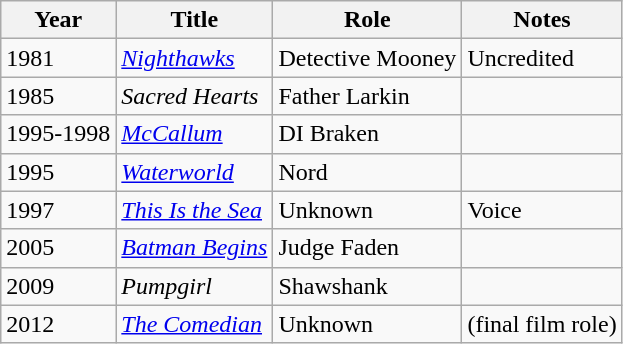<table class="wikitable">
<tr>
<th>Year</th>
<th>Title</th>
<th>Role</th>
<th>Notes</th>
</tr>
<tr>
<td>1981</td>
<td><em><a href='#'>Nighthawks</a></em></td>
<td>Detective Mooney</td>
<td>Uncredited</td>
</tr>
<tr>
<td>1985</td>
<td><em>Sacred Hearts</em></td>
<td>Father Larkin</td>
<td></td>
</tr>
<tr>
<td>1995-1998</td>
<td><em><a href='#'>McCallum</a></em></td>
<td>DI Braken</td>
<td></td>
</tr>
<tr>
<td>1995</td>
<td><em><a href='#'>Waterworld</a></em></td>
<td>Nord</td>
<td></td>
</tr>
<tr>
<td>1997</td>
<td><em><a href='#'>This Is the Sea</a></em></td>
<td>Unknown</td>
<td>Voice</td>
</tr>
<tr>
<td>2005</td>
<td><em><a href='#'>Batman Begins</a></em></td>
<td>Judge Faden</td>
<td></td>
</tr>
<tr>
<td>2009</td>
<td><em>Pumpgirl</em></td>
<td>Shawshank</td>
<td></td>
</tr>
<tr>
<td>2012</td>
<td><em><a href='#'>The Comedian</a></em></td>
<td>Unknown</td>
<td>(final film role)</td>
</tr>
</table>
